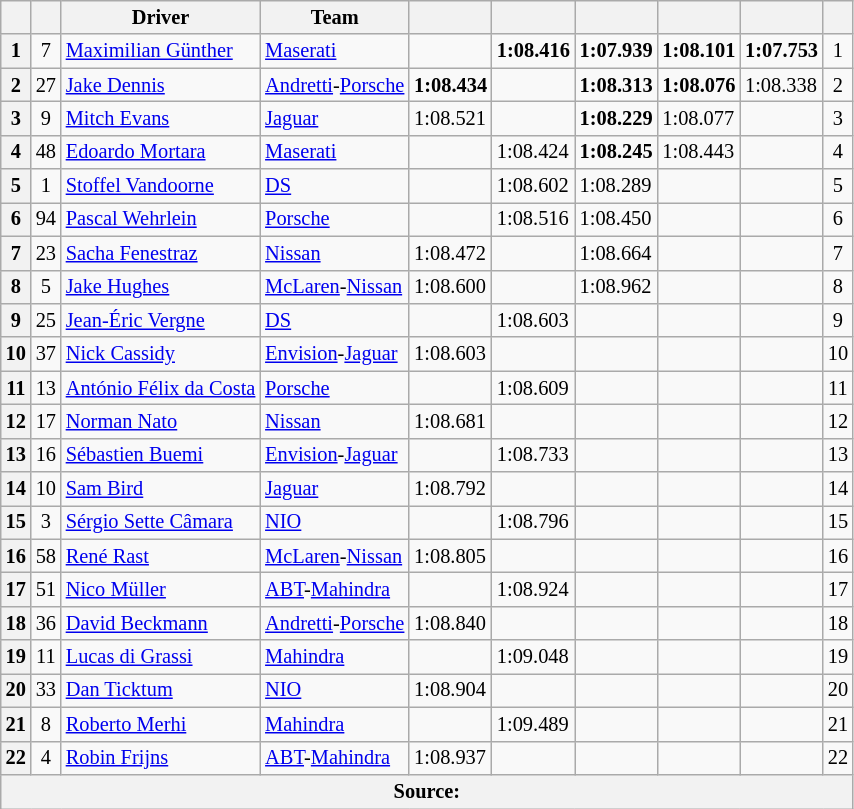<table class="wikitable sortable" style="font-size: 85%">
<tr>
<th scope="col"></th>
<th scope="col"></th>
<th scope="col">Driver</th>
<th scope="col">Team</th>
<th scope="col"></th>
<th scope="col"></th>
<th scope="col"></th>
<th scope="col"></th>
<th scope="col"></th>
<th scope="col"></th>
</tr>
<tr>
<th scope="row">1</th>
<td align="center">7</td>
<td data-sort-value=""> <a href='#'>Maximilian Günther</a></td>
<td><a href='#'>Maserati</a></td>
<td></td>
<td><strong>1:08.416</strong></td>
<td><strong>1:07.939</strong></td>
<td><strong>1:08.101</strong></td>
<td><strong>1:07.753</strong></td>
<td align="center">1</td>
</tr>
<tr>
<th scope="row">2</th>
<td align="center">27</td>
<td data-sort-value=""> <a href='#'>Jake Dennis</a></td>
<td><a href='#'>Andretti</a>-<a href='#'>Porsche</a></td>
<td><strong>1:08.434</strong></td>
<td></td>
<td><strong>1:08.313</strong></td>
<td><strong>1:08.076</strong></td>
<td>1:08.338</td>
<td align="center">2</td>
</tr>
<tr>
<th scope="row">3</th>
<td align="center">9</td>
<td data-sort-value=""> <a href='#'>Mitch Evans</a></td>
<td><a href='#'>Jaguar</a></td>
<td>1:08.521</td>
<td></td>
<td><strong>1:08.229</strong></td>
<td>1:08.077</td>
<td></td>
<td align="center">3</td>
</tr>
<tr>
<th scope="row">4</th>
<td align="center">48</td>
<td data-sort-value=""> <a href='#'>Edoardo Mortara</a></td>
<td><a href='#'>Maserati</a></td>
<td></td>
<td>1:08.424</td>
<td><strong>1:08.245</strong></td>
<td>1:08.443</td>
<td></td>
<td align="center">4</td>
</tr>
<tr>
<th scope="row">5</th>
<td align="center">1</td>
<td data-sort-value=""> <a href='#'>Stoffel Vandoorne</a></td>
<td><a href='#'>DS</a></td>
<td></td>
<td>1:08.602</td>
<td>1:08.289</td>
<td></td>
<td></td>
<td align="center">5</td>
</tr>
<tr>
<th scope="row">6</th>
<td align="center">94</td>
<td data-sort-value=""> <a href='#'>Pascal Wehrlein</a></td>
<td><a href='#'>Porsche</a></td>
<td></td>
<td>1:08.516</td>
<td>1:08.450</td>
<td></td>
<td></td>
<td align="center">6</td>
</tr>
<tr>
<th scope="row">7</th>
<td align="center">23</td>
<td data-sort-value=""> <a href='#'>Sacha Fenestraz</a></td>
<td><a href='#'>Nissan</a></td>
<td>1:08.472</td>
<td></td>
<td>1:08.664</td>
<td></td>
<td></td>
<td align="center">7</td>
</tr>
<tr>
<th scope="row">8</th>
<td align="center">5</td>
<td data-sort-value=""> <a href='#'>Jake Hughes</a></td>
<td><a href='#'>McLaren</a>-<a href='#'>Nissan</a></td>
<td>1:08.600</td>
<td></td>
<td>1:08.962</td>
<td></td>
<td></td>
<td align="center">8</td>
</tr>
<tr>
<th scope="row">9</th>
<td align="center">25</td>
<td data-sort-value=""> <a href='#'>Jean-Éric Vergne</a></td>
<td><a href='#'>DS</a></td>
<td></td>
<td>1:08.603</td>
<td></td>
<td></td>
<td></td>
<td align="center">9</td>
</tr>
<tr>
<th scope="row">10</th>
<td align="center">37</td>
<td data-sort-value=""> <a href='#'>Nick Cassidy</a></td>
<td><a href='#'>Envision</a>-<a href='#'>Jaguar</a></td>
<td>1:08.603</td>
<td></td>
<td></td>
<td></td>
<td></td>
<td align="center">10</td>
</tr>
<tr>
<th scope="row">11</th>
<td align="center">13</td>
<td data-sort-value=""> <a href='#'>António Félix da Costa</a></td>
<td><a href='#'>Porsche</a></td>
<td></td>
<td>1:08.609</td>
<td></td>
<td></td>
<td></td>
<td align="center">11</td>
</tr>
<tr>
<th scope="row">12</th>
<td align="center">17</td>
<td data-sort-value=""> <a href='#'>Norman Nato</a></td>
<td><a href='#'>Nissan</a></td>
<td>1:08.681</td>
<td></td>
<td></td>
<td></td>
<td></td>
<td align="center">12</td>
</tr>
<tr>
<th scope="row">13</th>
<td align="center">16</td>
<td data-sort-value=""> <a href='#'>Sébastien Buemi</a></td>
<td><a href='#'>Envision</a>-<a href='#'>Jaguar</a></td>
<td></td>
<td>1:08.733</td>
<td></td>
<td></td>
<td></td>
<td align="center">13</td>
</tr>
<tr>
<th scope="row">14</th>
<td align="center">10</td>
<td data-sort-value=""> <a href='#'>Sam Bird</a></td>
<td><a href='#'>Jaguar</a></td>
<td>1:08.792</td>
<td></td>
<td></td>
<td></td>
<td></td>
<td align="center">14</td>
</tr>
<tr>
<th scope="row">15</th>
<td align="center">3</td>
<td data-sort-value=""> <a href='#'>Sérgio Sette Câmara</a></td>
<td><a href='#'>NIO</a></td>
<td></td>
<td>1:08.796</td>
<td></td>
<td></td>
<td></td>
<td align="center">15</td>
</tr>
<tr>
<th scope="row">16</th>
<td align="center">58</td>
<td data-sort-value=""> <a href='#'>René Rast</a></td>
<td><a href='#'>McLaren</a>-<a href='#'>Nissan</a></td>
<td>1:08.805</td>
<td></td>
<td></td>
<td></td>
<td></td>
<td align="center">16</td>
</tr>
<tr>
<th scope="row">17</th>
<td align="center">51</td>
<td data-sort-value=""> <a href='#'>Nico Müller</a></td>
<td><a href='#'>ABT</a>-<a href='#'>Mahindra</a></td>
<td></td>
<td>1:08.924</td>
<td></td>
<td></td>
<td></td>
<td align="center">17</td>
</tr>
<tr>
<th scope="row">18</th>
<td align="center">36</td>
<td data-sort-value=""> <a href='#'>David Beckmann</a></td>
<td><a href='#'>Andretti</a>-<a href='#'>Porsche</a></td>
<td>1:08.840</td>
<td></td>
<td></td>
<td></td>
<td></td>
<td align="center">18</td>
</tr>
<tr>
<th scope="row">19</th>
<td align="center">11</td>
<td data-sort-value=""> <a href='#'>Lucas di Grassi</a></td>
<td><a href='#'>Mahindra</a></td>
<td></td>
<td>1:09.048</td>
<td></td>
<td></td>
<td></td>
<td align="center">19</td>
</tr>
<tr>
<th scope="row">20</th>
<td align="center">33</td>
<td data-sort-value=""> <a href='#'>Dan Ticktum</a></td>
<td><a href='#'>NIO</a></td>
<td>1:08.904</td>
<td></td>
<td></td>
<td></td>
<td></td>
<td align="center">20</td>
</tr>
<tr>
<th scope="row">21</th>
<td align="center">8</td>
<td data-sort-value=""> <a href='#'>Roberto Merhi</a></td>
<td><a href='#'>Mahindra</a></td>
<td></td>
<td>1:09.489</td>
<td></td>
<td></td>
<td></td>
<td align="center">21</td>
</tr>
<tr>
<th scope="row">22</th>
<td align="center">4</td>
<td data-sort-value=""> <a href='#'>Robin Frijns</a></td>
<td><a href='#'>ABT</a>-<a href='#'>Mahindra</a></td>
<td>1:08.937</td>
<td></td>
<td></td>
<td></td>
<td></td>
<td align="center">22</td>
</tr>
<tr>
<th colspan="10">Source:</th>
</tr>
</table>
